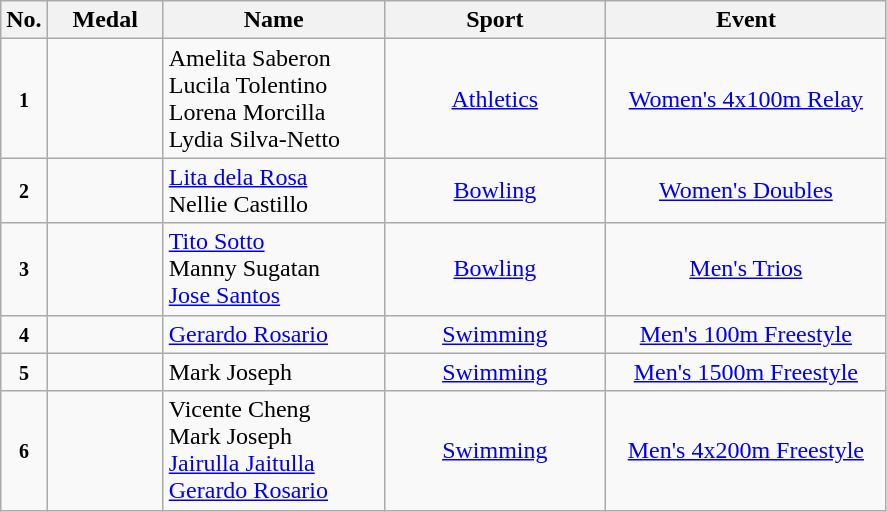<table class="wikitable" style="font-size:100%; text-align:center;">
<tr>
<th width="10">No.</th>
<th width="70">Medal</th>
<th width="140">Name</th>
<th width="140">Sport</th>
<th width="180">Event</th>
</tr>
<tr>
<td><small><strong>1</strong></small></td>
<td></td>
<td align=left>Amelita Saberon<br>Lucila Tolentino<br>Lorena Morcilla<br>Lydia Silva-Netto</td>
<td> <a href='#'>Athletics</a></td>
<td><a href='#'>Women's 4x100m Relay</a></td>
</tr>
<tr>
<td><small><strong>2</strong></small></td>
<td></td>
<td align=left><a href='#'>Lita dela Rosa</a><br>Nellie Castillo</td>
<td> <a href='#'>Bowling</a></td>
<td><a href='#'>Women's Doubles</a></td>
</tr>
<tr>
<td><small><strong>3</strong></small></td>
<td></td>
<td align=left><a href='#'>Tito Sotto</a><br>Manny Sugatan<br><a href='#'>Jose Santos</a></td>
<td> <a href='#'>Bowling</a></td>
<td><a href='#'>Men's Trios</a></td>
</tr>
<tr>
<td><small><strong>4</strong></small></td>
<td></td>
<td align=left><a href='#'>Gerardo Rosario</a></td>
<td> <a href='#'>Swimming</a></td>
<td><a href='#'>Men's 100m Freestyle</a></td>
</tr>
<tr>
<td><small><strong>5</strong></small></td>
<td></td>
<td align=left>Mark Joseph</td>
<td> <a href='#'>Swimming</a></td>
<td><a href='#'>Men's 1500m Freestyle</a></td>
</tr>
<tr>
<td><small><strong>6</strong></small></td>
<td></td>
<td align=left>Vicente Cheng<br>Mark Joseph<br><a href='#'>Jairulla Jaitulla</a><br><a href='#'>Gerardo Rosario</a></td>
<td> <a href='#'>Swimming</a></td>
<td><a href='#'>Men's 4x200m Freestyle</a></td>
</tr>
</table>
